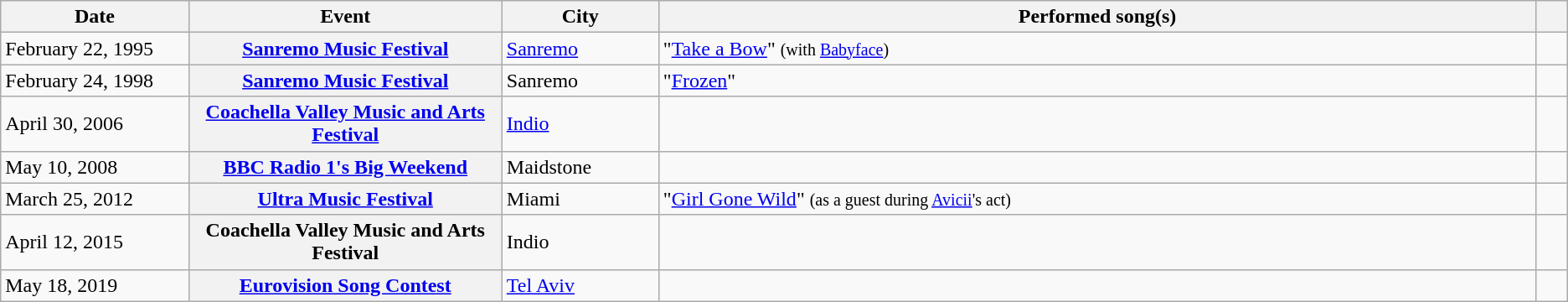<table class="wikitable plainrowheaders">
<tr>
<th style="width:12%;">Date</th>
<th style="width:20%;">Event</th>
<th style="width:10%;">City</th>
<th class="unsortable">Performed song(s)</th>
<th scope="col" width=2% class="unsortable"></th>
</tr>
<tr>
<td>February 22, 1995</td>
<th scope="row"><a href='#'>Sanremo Music Festival</a></th>
<td><a href='#'>Sanremo</a></td>
<td>"<a href='#'>Take a Bow</a>" <small>(with <a href='#'>Babyface</a>)</small></td>
<td></td>
</tr>
<tr>
<td>February 24, 1998</td>
<th scope="row"><a href='#'>Sanremo Music Festival</a></th>
<td>Sanremo</td>
<td>"<a href='#'>Frozen</a>"</td>
<td></td>
</tr>
<tr>
<td>April 30, 2006</td>
<th scope="row"><a href='#'>Coachella Valley Music and Arts Festival</a></th>
<td><a href='#'>Indio</a></td>
<td></td>
<td></td>
</tr>
<tr>
<td>May 10, 2008</td>
<th scope="row"><a href='#'>BBC Radio 1's Big Weekend</a></th>
<td>Maidstone</td>
<td></td>
<td></td>
</tr>
<tr>
<td>March 25, 2012</td>
<th scope="row"><a href='#'>Ultra Music Festival</a></th>
<td>Miami</td>
<td>"<a href='#'>Girl Gone Wild</a>" <small>(as a guest during <a href='#'>Avicii</a>'s act)</small></td>
<td></td>
</tr>
<tr>
<td>April 12, 2015</td>
<th scope="row">Coachella Valley Music and Arts Festival</th>
<td>Indio</td>
<td></td>
<td></td>
</tr>
<tr>
<td>May 18, 2019</td>
<th scope="row"><a href='#'>Eurovision Song Contest</a></th>
<td><a href='#'>Tel Aviv</a></td>
<td></td>
<td></td>
</tr>
</table>
